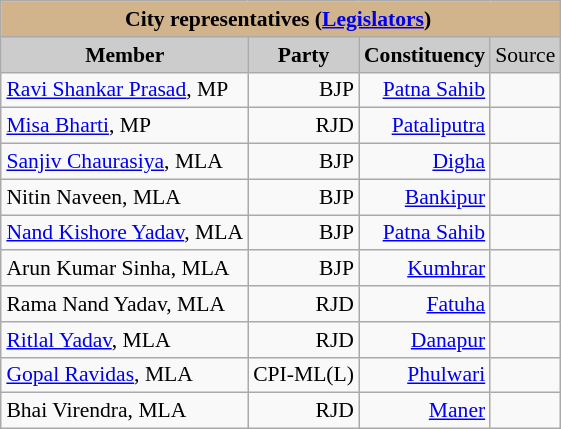<table class="wikitable collapsible" style="float:center; margin:0 0 0.5em 1em; text-align:right; font-size:90%;">
<tr>
<th colspan="5" style="background:tan; text-align:center"><span>City representatives (<a href='#'>Legislators</a>)</span> </th>
</tr>
<tr style="background:#ccc; text-align:center;">
<td><strong>Member</strong></td>
<td><strong>Party</strong></td>
<td><strong>Constituency</strong></td>
<td>Source</td>
</tr>
<tr>
<td align="left"><a href='#'>Ravi Shankar Prasad</a>, MP</td>
<td>BJP</td>
<td><a href='#'>Patna Sahib</a></td>
<td></td>
</tr>
<tr>
<td align="left"><a href='#'>Misa Bharti</a>, MP</td>
<td>RJD</td>
<td><a href='#'>Pataliputra</a></td>
<td></td>
</tr>
<tr>
<td align="left"><a href='#'>Sanjiv Chaurasiya</a>, MLA</td>
<td>BJP</td>
<td><a href='#'>Digha</a></td>
<td></td>
</tr>
<tr>
<td align="left">Nitin Naveen, MLA</td>
<td>BJP</td>
<td><a href='#'>Bankipur</a></td>
<td></td>
</tr>
<tr>
<td align="left"><a href='#'>Nand Kishore Yadav</a>, MLA</td>
<td>BJP</td>
<td><a href='#'>Patna Sahib</a></td>
<td></td>
</tr>
<tr>
<td align="left">Arun Kumar Sinha, MLA</td>
<td>BJP</td>
<td><a href='#'>Kumhrar</a></td>
<td></td>
</tr>
<tr>
<td align="left">Rama Nand Yadav, MLA</td>
<td>RJD</td>
<td><a href='#'>Fatuha</a></td>
<td></td>
</tr>
<tr>
<td align="left"><a href='#'>Ritlal Yadav</a>, MLA</td>
<td>RJD</td>
<td><a href='#'>Danapur</a></td>
<td></td>
</tr>
<tr>
<td align="left"><a href='#'>Gopal Ravidas</a>, MLA</td>
<td>CPI-ML(L)</td>
<td><a href='#'>Phulwari</a></td>
<td></td>
</tr>
<tr>
<td align="left">Bhai Virendra, MLA</td>
<td>RJD</td>
<td><a href='#'>Maner</a></td>
<td></td>
</tr>
</table>
